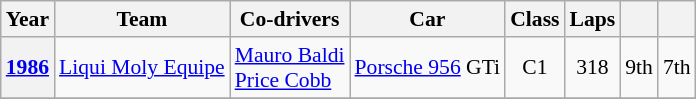<table class="wikitable" style="text-align:center; font-size:90%">
<tr>
<th>Year</th>
<th>Team</th>
<th>Co-drivers</th>
<th>Car</th>
<th>Class</th>
<th>Laps</th>
<th></th>
<th></th>
</tr>
<tr>
<th><a href='#'>1986</a></th>
<td align="left"> <a href='#'>Liqui Moly Equipe</a></td>
<td align="left"> <a href='#'>Mauro Baldi</a><br> <a href='#'>Price Cobb</a></td>
<td align="left"><a href='#'>Porsche 956</a> GTi</td>
<td>C1</td>
<td>318</td>
<td>9th</td>
<td>7th</td>
</tr>
<tr>
</tr>
</table>
